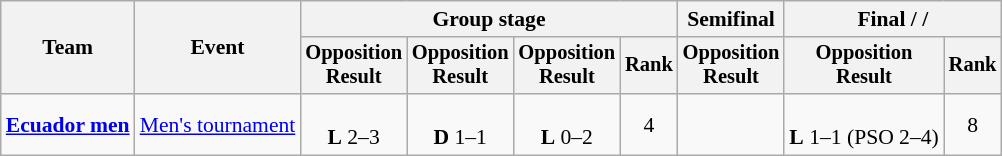<table class="wikitable" style="font-size:90%;text-align:center">
<tr>
<th rowspan=2>Team</th>
<th rowspan=2>Event</th>
<th colspan=4>Group stage</th>
<th>Semifinal</th>
<th colspan=2>Final /  / </th>
</tr>
<tr style=font-size:95%>
<th>Opposition<br>Result</th>
<th>Opposition<br>Result</th>
<th>Opposition<br>Result</th>
<th>Rank</th>
<th>Opposition<br>Result</th>
<th>Opposition<br>Result</th>
<th>Rank</th>
</tr>
<tr>
<td style="text-align:left"><strong><a href='#'>Ecuador men</a></strong></td>
<td style="text-align:left"><a href='#'>Men's tournament</a></td>
<td><br><strong>L</strong> 2–3</td>
<td><br><strong>D</strong> 1–1</td>
<td><br><strong>L</strong> 0–2</td>
<td>4</td>
<td></td>
<td><br><strong>L</strong> 1–1 (PSO 2–4)</td>
<td>8</td>
</tr>
</table>
